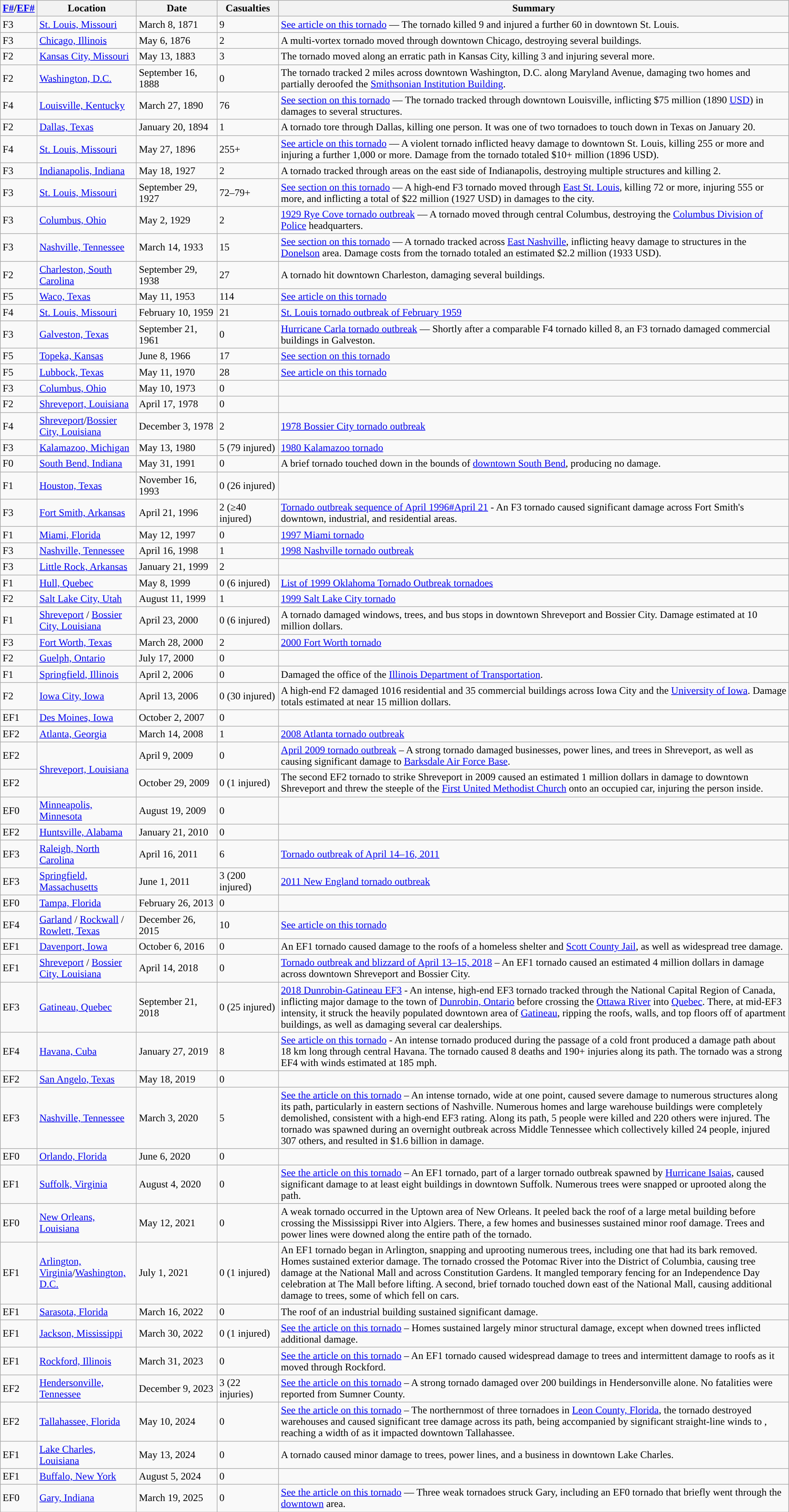<table class="wikitable sortable">
<tr>
<th><a href='#'>F#</a>/<a href='#'>EF#</a></th>
<th width=150>Location</th>
<th width=120>Date</th>
<th width=90>Casualties</th>
<th class="unsortable">Summary</th>
</tr>
<tr>
<td>F3</td>
<td><a href='#'>St. Louis, Missouri</a></td>
<td>March 8, 1871</td>
<td>9</td>
<td><a href='#'>See article on this tornado</a> — The tornado killed 9 and injured a further 60 in downtown St. Louis.</td>
</tr>
<tr>
<td>F3</td>
<td><a href='#'>Chicago, Illinois</a></td>
<td>May 6, 1876</td>
<td>2</td>
<td>A multi-vortex tornado moved through downtown Chicago, destroying several buildings.</td>
</tr>
<tr>
<td>F2</td>
<td><a href='#'>Kansas City, Missouri</a></td>
<td>May 13, 1883</td>
<td>3</td>
<td>The tornado moved along an erratic path in Kansas City, killing 3 and injuring several more.</td>
</tr>
<tr>
<td>F2</td>
<td><a href='#'>Washington, D.C.</a></td>
<td>September 16, 1888</td>
<td>0</td>
<td>The tornado tracked 2 miles across downtown Washington, D.C. along Maryland Avenue, damaging two homes and partially deroofed the <a href='#'>Smithsonian Institution Building</a>.</td>
</tr>
<tr>
<td>F4</td>
<td><a href='#'>Louisville, Kentucky</a></td>
<td>March 27, 1890</td>
<td>76</td>
<td><a href='#'>See section on this tornado</a> — The tornado tracked  through downtown Louisville, inflicting $75 million (1890 <a href='#'>USD</a>) in damages to several structures.</td>
</tr>
<tr>
<td>F2</td>
<td><a href='#'>Dallas, Texas</a></td>
<td>January 20, 1894</td>
<td>1</td>
<td>A tornado tore through Dallas, killing one person. It was one of two tornadoes to touch down in Texas on January 20.</td>
</tr>
<tr>
<td>F4</td>
<td><a href='#'>St. Louis, Missouri</a></td>
<td>May 27, 1896</td>
<td>255+</td>
<td><a href='#'>See article on this tornado</a> — A violent tornado inflicted heavy damage to downtown St. Louis, killing 255 or more and injuring a further 1,000 or more. Damage from the tornado totaled $10+ million (1896 USD).</td>
</tr>
<tr>
<td>F3</td>
<td><a href='#'>Indianapolis, Indiana</a></td>
<td>May 18, 1927</td>
<td>2</td>
<td>A tornado tracked through areas on the east side of Indianapolis, destroying multiple structures and killing 2.</td>
</tr>
<tr>
<td>F3</td>
<td><a href='#'>St. Louis, Missouri</a></td>
<td>September 29, 1927</td>
<td>72–79+</td>
<td><a href='#'>See section on this tornado</a> — A high-end F3 tornado moved through <a href='#'>East St. Louis</a>, killing 72 or more, injuring 555 or more, and inflicting a total of $22 million (1927 USD) in damages to the city.</td>
</tr>
<tr>
<td>F3</td>
<td><a href='#'>Columbus, Ohio</a></td>
<td>May 2, 1929</td>
<td>2</td>
<td><a href='#'>1929 Rye Cove tornado outbreak</a> — A tornado moved through central Columbus, destroying the <a href='#'>Columbus Division of Police</a> headquarters.</td>
</tr>
<tr>
<td>F3</td>
<td><a href='#'>Nashville, Tennessee</a></td>
<td>March 14, 1933</td>
<td>15</td>
<td><a href='#'>See section on this tornado</a> — A tornado tracked across <a href='#'>East Nashville</a>, inflicting heavy damage to structures in the <a href='#'>Donelson</a> area. Damage costs from the tornado totaled an estimated $2.2 million (1933 USD).</td>
</tr>
<tr>
<td>F2</td>
<td><a href='#'>Charleston, South Carolina</a></td>
<td>September 29, 1938</td>
<td>27</td>
<td>A tornado hit downtown Charleston, damaging several buildings.</td>
</tr>
<tr>
<td>F5</td>
<td><a href='#'>Waco, Texas</a></td>
<td>May 11, 1953</td>
<td>114</td>
<td><a href='#'>See article on this tornado</a></td>
</tr>
<tr>
<td>F4</td>
<td><a href='#'>St. Louis, Missouri</a></td>
<td>February 10, 1959</td>
<td>21</td>
<td><a href='#'>St. Louis tornado outbreak of February 1959</a></td>
</tr>
<tr>
<td>F3</td>
<td><a href='#'>Galveston, Texas</a></td>
<td>September 21, 1961</td>
<td>0</td>
<td><a href='#'>Hurricane Carla tornado outbreak</a> — Shortly after a comparable F4 tornado killed 8, an F3 tornado damaged commercial buildings in Galveston.</td>
</tr>
<tr>
<td>F5</td>
<td><a href='#'>Topeka, Kansas</a></td>
<td>June 8, 1966</td>
<td>17</td>
<td><a href='#'>See section on this tornado</a></td>
</tr>
<tr>
<td>F5</td>
<td><a href='#'>Lubbock, Texas</a></td>
<td>May 11, 1970</td>
<td>28</td>
<td><a href='#'>See article on this tornado</a></td>
</tr>
<tr>
<td>F3</td>
<td><a href='#'>Columbus, Ohio</a></td>
<td>May 10, 1973</td>
<td>0</td>
<td></td>
</tr>
<tr>
<td>F2</td>
<td><a href='#'>Shreveport, Louisiana</a></td>
<td>April 17, 1978</td>
<td>0</td>
<td></td>
</tr>
<tr>
<td>F4</td>
<td><a href='#'>Shreveport</a>/<a href='#'>Bossier City, Louisiana</a></td>
<td>December 3, 1978</td>
<td>2</td>
<td><a href='#'>1978 Bossier City tornado outbreak</a></td>
</tr>
<tr>
<td>F3</td>
<td><a href='#'>Kalamazoo, Michigan</a></td>
<td>May 13, 1980</td>
<td>5 (79 injured)</td>
<td><a href='#'>1980 Kalamazoo tornado</a></td>
</tr>
<tr>
<td>F0</td>
<td><a href='#'>South Bend, Indiana</a></td>
<td>May 31, 1991</td>
<td>0</td>
<td>A brief tornado touched down in the bounds of <a href='#'>downtown South Bend</a>, producing no damage.</td>
</tr>
<tr>
<td>F1</td>
<td><a href='#'>Houston, Texas</a></td>
<td>November 16, 1993</td>
<td>0 (26 injured)</td>
<td></td>
</tr>
<tr>
<td>F3</td>
<td><a href='#'>Fort Smith, Arkansas</a></td>
<td>April 21, 1996</td>
<td>2 (≥40 injured)</td>
<td><a href='#'>Tornado outbreak sequence of April 1996#April 21</a> - An F3 tornado caused significant damage across Fort Smith's downtown, industrial, and residential areas.</td>
</tr>
<tr>
<td>F1</td>
<td><a href='#'>Miami, Florida</a></td>
<td>May 12, 1997</td>
<td>0</td>
<td><a href='#'>1997 Miami tornado</a></td>
</tr>
<tr>
<td>F3</td>
<td><a href='#'>Nashville, Tennessee</a></td>
<td>April 16, 1998</td>
<td>1</td>
<td><a href='#'>1998 Nashville tornado outbreak</a></td>
</tr>
<tr>
<td>F3</td>
<td><a href='#'>Little Rock, Arkansas</a></td>
<td>January 21, 1999</td>
<td>2</td>
<td></td>
</tr>
<tr>
<td>F1</td>
<td><a href='#'>Hull, Quebec</a></td>
<td>May 8, 1999</td>
<td>0 (6 injured)</td>
<td><a href='#'>List of 1999 Oklahoma Tornado Outbreak tornadoes</a></td>
</tr>
<tr>
<td>F2</td>
<td><a href='#'>Salt Lake City, Utah</a></td>
<td>August 11, 1999</td>
<td>1</td>
<td><a href='#'>1999 Salt Lake City tornado</a></td>
</tr>
<tr>
<td>F1</td>
<td><a href='#'>Shreveport</a> / <a href='#'>Bossier City, Louisiana</a></td>
<td>April 23, 2000</td>
<td>0 (6 injured)</td>
<td>A tornado damaged windows, trees, and bus stops in downtown Shreveport and Bossier City. Damage estimated at 10 million dollars.</td>
</tr>
<tr>
<td>F3</td>
<td><a href='#'>Fort Worth, Texas</a></td>
<td>March 28, 2000</td>
<td>2</td>
<td><a href='#'>2000 Fort Worth tornado</a></td>
</tr>
<tr>
<td>F2</td>
<td><a href='#'>Guelph, Ontario</a></td>
<td>July 17, 2000</td>
<td>0</td>
<td></td>
</tr>
<tr>
<td>F1</td>
<td><a href='#'>Springfield, Illinois</a></td>
<td>April 2, 2006</td>
<td>0</td>
<td>Damaged the office of the <a href='#'>Illinois Department of Transportation</a>.</td>
</tr>
<tr>
<td>F2</td>
<td><a href='#'>Iowa City, Iowa</a></td>
<td>April 13, 2006</td>
<td>0 (30 injured)</td>
<td>A high-end F2 damaged 1016 residential and 35 commercial buildings across Iowa City and the <a href='#'>University of Iowa</a>. Damage totals estimated at near 15 million dollars.</td>
</tr>
<tr>
<td>EF1</td>
<td><a href='#'>Des Moines, Iowa</a></td>
<td>October 2, 2007</td>
<td>0</td>
<td></td>
</tr>
<tr>
<td>EF2</td>
<td><a href='#'>Atlanta, Georgia</a></td>
<td>March 14, 2008</td>
<td>1</td>
<td><a href='#'>2008 Atlanta tornado outbreak</a></td>
</tr>
<tr>
<td>EF2</td>
<td rowspan="2"><a href='#'>Shreveport, Louisiana</a></td>
<td>April 9, 2009</td>
<td>0</td>
<td><a href='#'>April 2009 tornado outbreak</a> – A strong tornado damaged businesses, power lines, and trees in Shreveport, as well as causing significant damage to <a href='#'>Barksdale Air Force Base</a>.</td>
</tr>
<tr>
<td>EF2</td>
<td>October 29, 2009</td>
<td>0 (1 injured)</td>
<td>The second EF2 tornado to strike Shreveport in 2009 caused an estimated 1 million dollars in damage to downtown Shreveport and threw the steeple of the <a href='#'>First United Methodist Church</a> onto an occupied car, injuring the person inside.</td>
</tr>
<tr>
<td>EF0</td>
<td><a href='#'>Minneapolis, Minnesota</a></td>
<td>August 19, 2009</td>
<td>0</td>
<td></td>
</tr>
<tr>
<td>EF2</td>
<td><a href='#'>Huntsville, Alabama</a></td>
<td>January 21, 2010</td>
<td>0</td>
<td></td>
</tr>
<tr>
<td>EF3</td>
<td><a href='#'>Raleigh, North Carolina</a></td>
<td>April 16, 2011</td>
<td>6</td>
<td><a href='#'>Tornado outbreak of April 14–16, 2011</a></td>
</tr>
<tr>
<td>EF3</td>
<td><a href='#'>Springfield, Massachusetts</a></td>
<td>June 1, 2011</td>
<td>3 (200 injured)</td>
<td><a href='#'>2011 New England tornado outbreak</a></td>
</tr>
<tr>
<td>EF0</td>
<td><a href='#'>Tampa, Florida</a></td>
<td>February 26, 2013</td>
<td>0</td>
<td></td>
</tr>
<tr>
<td>EF4</td>
<td><a href='#'>Garland</a> / <a href='#'>Rockwall</a>  / <a href='#'>Rowlett, Texas</a></td>
<td>December 26, 2015</td>
<td>10</td>
<td><a href='#'>See article on this tornado</a></td>
</tr>
<tr>
<td>EF1</td>
<td><a href='#'>Davenport, Iowa</a></td>
<td>October 6, 2016</td>
<td>0</td>
<td>An EF1 tornado caused damage to the roofs of a homeless shelter and <a href='#'>Scott County Jail</a>, as well as widespread tree damage.</td>
</tr>
<tr>
<td>EF1</td>
<td><a href='#'>Shreveport</a> / <a href='#'>Bossier City, Louisiana</a></td>
<td>April 14, 2018</td>
<td>0</td>
<td><a href='#'>Tornado outbreak and blizzard of April 13–15, 2018</a> – An EF1 tornado caused an estimated 4 million dollars in damage across downtown Shreveport and Bossier City.</td>
</tr>
<tr>
<td>EF3</td>
<td><a href='#'>Gatineau, Quebec</a></td>
<td>September 21, 2018</td>
<td>0 (25 injured)</td>
<td><a href='#'>2018 Dunrobin-Gatineau EF3</a> - An intense, high-end EF3 tornado tracked through the National Capital Region of Canada, inflicting major damage to the town of <a href='#'>Dunrobin, Ontario</a> before crossing the <a href='#'>Ottawa River</a> into <a href='#'>Quebec</a>. There, at mid-EF3 intensity, it struck the heavily populated downtown area of <a href='#'>Gatineau</a>, ripping the roofs, walls, and top floors off of apartment buildings, as well as damaging several car dealerships.</td>
</tr>
<tr>
<td>EF4</td>
<td><a href='#'>Havana, Cuba</a></td>
<td>January 27, 2019</td>
<td>8</td>
<td><a href='#'>See article on this tornado</a> - An intense tornado produced during the passage of a cold front produced a damage path about 18 km long through central Havana. The tornado caused 8 deaths and 190+ injuries along its path. The tornado was a strong EF4 with winds estimated at 185 mph.</td>
</tr>
<tr>
<td>EF2</td>
<td><a href='#'>San Angelo, Texas</a></td>
<td>May 18, 2019</td>
<td>0</td>
<td></td>
</tr>
<tr>
<td>EF3</td>
<td><a href='#'>Nashville, Tennessee</a></td>
<td>March 3, 2020</td>
<td>5</td>
<td><a href='#'>See the article on this tornado</a> – An intense tornado,  wide at one point, caused severe damage to numerous structures along its path, particularly in eastern sections of Nashville. Numerous homes and large warehouse buildings were completely demolished, consistent with a high-end EF3 rating. Along its  path, 5 people were killed and 220 others were injured. The tornado was spawned during an overnight outbreak across Middle Tennessee which collectively killed 24 people, injured 307 others, and resulted in $1.6 billion in damage.</td>
</tr>
<tr>
<td>EF0</td>
<td><a href='#'>Orlando, Florida</a></td>
<td>June 6, 2020</td>
<td>0</td>
<td></td>
</tr>
<tr>
<td>EF1</td>
<td><a href='#'>Suffolk, Virginia</a></td>
<td>August 4, 2020</td>
<td>0</td>
<td><a href='#'>See the article on this tornado</a> – An EF1 tornado, part of a larger tornado outbreak spawned by <a href='#'>Hurricane Isaias</a>, caused significant damage to at least eight buildings in downtown Suffolk. Numerous trees were snapped or uprooted along the path.</td>
</tr>
<tr>
<td>EF0</td>
<td><a href='#'>New Orleans, Louisiana</a></td>
<td>May 12, 2021</td>
<td>0</td>
<td>A weak tornado occurred in the Uptown area of New Orleans. It peeled back the roof of a large metal building before crossing the Mississippi River into Algiers. There, a few homes and businesses sustained minor roof damage. Trees and power lines were downed along the entire path of the tornado.</td>
</tr>
<tr>
<td>EF1</td>
<td><a href='#'>Arlington, Virginia</a>/<a href='#'>Washington, D.C.</a></td>
<td>July 1, 2021</td>
<td>0 (1 injured)</td>
<td>An EF1 tornado began in Arlington, snapping and uprooting numerous trees, including one that had its bark removed. Homes sustained exterior damage. The tornado crossed the Potomac River into the District of Columbia, causing tree damage at the National Mall and across Constitution Gardens. It mangled temporary fencing for an Independence Day celebration at The Mall before lifting. A second, brief tornado touched down east of the National Mall, causing additional damage to trees, some of which fell on cars.</td>
</tr>
<tr>
<td>EF1</td>
<td><a href='#'>Sarasota, Florida</a></td>
<td>March 16, 2022</td>
<td>0</td>
<td>The roof of an industrial building sustained significant damage.</td>
</tr>
<tr>
<td>EF1</td>
<td><a href='#'>Jackson, Mississippi</a></td>
<td>March 30, 2022</td>
<td>0 (1 injured)</td>
<td><a href='#'>See the article on this tornado</a> – Homes sustained largely minor structural damage, except when downed trees inflicted additional damage.</td>
</tr>
<tr>
<td>EF1</td>
<td><a href='#'>Rockford, Illinois</a></td>
<td>March 31, 2023</td>
<td>0</td>
<td><a href='#'>See the article on this tornado</a> – An EF1 tornado caused widespread damage to trees and intermittent damage to roofs as it moved through Rockford.</td>
</tr>
<tr>
<td>EF2</td>
<td><a href='#'>Hendersonville, Tennessee</a></td>
<td>December 9, 2023</td>
<td>3 (22 injuries)</td>
<td><a href='#'>See the article on this tornado</a> – A strong tornado damaged over 200 buildings in Hendersonville alone. No fatalities were reported from Sumner County.</td>
</tr>
<tr>
<td>EF2</td>
<td><a href='#'>Tallahassee, Florida</a></td>
<td>May 10, 2024</td>
<td>0</td>
<td><a href='#'>See the article on this tornado</a> – The northernmost of three tornadoes in <a href='#'>Leon County, Florida</a>, the tornado destroyed warehouses and caused significant tree damage across its  path, being accompanied by significant straight-line winds to , reaching a width of  as it impacted downtown Tallahassee.</td>
</tr>
<tr>
<td>EF1</td>
<td><a href='#'>Lake Charles, Louisiana</a></td>
<td>May 13, 2024</td>
<td>0</td>
<td>A tornado caused minor damage to trees, power lines, and a business in downtown Lake Charles.</td>
</tr>
<tr>
<td>EF1</td>
<td><a href='#'>Buffalo, New York</a></td>
<td>August 5, 2024</td>
<td>0</td>
<td></td>
</tr>
<tr>
<td>EF0</td>
<td><a href='#'>Gary, Indiana</a></td>
<td>March 19, 2025</td>
<td>0</td>
<td><a href='#'>See the article on this tornado</a> — Three weak tornadoes struck Gary, including an EF0 tornado that briefly went through the <a href='#'>downtown</a> area.</td>
</tr>
</table>
